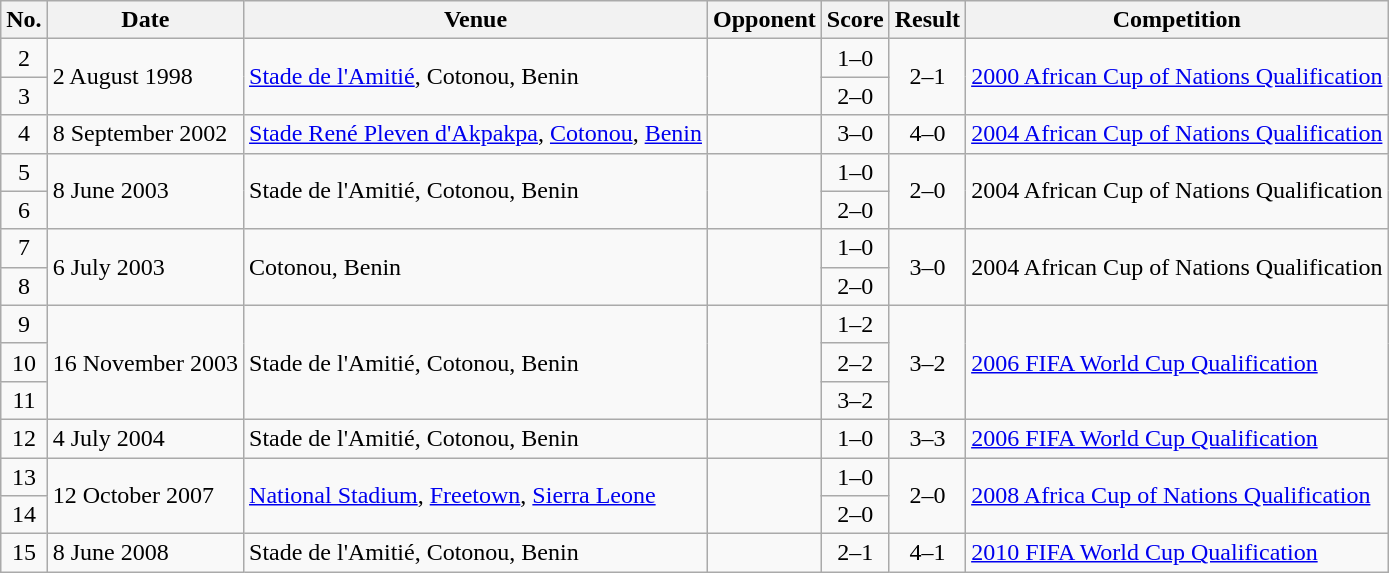<table class="wikitable sortable">
<tr>
<th scope="col">No.</th>
<th scope="col">Date</th>
<th scope="col">Venue</th>
<th scope="col">Opponent</th>
<th scope="col">Score</th>
<th scope="col">Result</th>
<th scope="col">Competition</th>
</tr>
<tr>
<td align="center">2</td>
<td rowspan="2">2 August 1998</td>
<td rowspan="2"><a href='#'>Stade de l'Amitié</a>, Cotonou, Benin</td>
<td rowspan="2"></td>
<td align="center">1–0</td>
<td rowspan="2" align="center">2–1</td>
<td rowspan="2"><a href='#'>2000 African Cup of Nations Qualification</a></td>
</tr>
<tr>
<td align="center">3</td>
<td align="center">2–0</td>
</tr>
<tr>
<td align="center">4</td>
<td>8 September 2002</td>
<td><a href='#'>Stade René Pleven d'Akpakpa</a>, <a href='#'>Cotonou</a>, <a href='#'>Benin</a></td>
<td></td>
<td align="center">3–0</td>
<td align="center">4–0</td>
<td><a href='#'>2004 African Cup of Nations Qualification</a></td>
</tr>
<tr>
<td align="center">5</td>
<td rowspan="2">8 June 2003</td>
<td rowspan="2">Stade de l'Amitié, Cotonou, Benin</td>
<td rowspan="2"></td>
<td align="center">1–0</td>
<td rowspan="2" align="center">2–0</td>
<td rowspan="2">2004 African Cup of Nations Qualification</td>
</tr>
<tr>
<td align="center">6</td>
<td align="center">2–0</td>
</tr>
<tr>
<td align="center">7</td>
<td rowspan="2">6 July 2003</td>
<td rowspan="2">Cotonou, Benin</td>
<td rowspan="2"></td>
<td align="center">1–0</td>
<td rowspan="2" align="center">3–0</td>
<td rowspan="2">2004 African Cup of Nations Qualification</td>
</tr>
<tr>
<td align="center">8</td>
<td align="center">2–0</td>
</tr>
<tr>
<td align="center">9</td>
<td rowspan="3">16 November 2003</td>
<td rowspan="3">Stade de l'Amitié, Cotonou, Benin</td>
<td rowspan="3"></td>
<td align="center">1–2</td>
<td rowspan="3" align="center">3–2</td>
<td rowspan="3"><a href='#'>2006 FIFA World Cup Qualification</a></td>
</tr>
<tr>
<td align="center">10</td>
<td align="center">2–2</td>
</tr>
<tr>
<td align="center">11</td>
<td align="center">3–2</td>
</tr>
<tr>
<td align="center">12</td>
<td>4 July 2004</td>
<td>Stade de l'Amitié, Cotonou, Benin</td>
<td></td>
<td align="center">1–0</td>
<td align="center">3–3</td>
<td><a href='#'>2006 FIFA World Cup Qualification</a></td>
</tr>
<tr>
<td align="center">13</td>
<td rowspan="2">12 October 2007</td>
<td rowspan="2"><a href='#'>National Stadium</a>, <a href='#'>Freetown</a>, <a href='#'>Sierra Leone</a></td>
<td rowspan="2"></td>
<td align="center">1–0</td>
<td rowspan="2" align="center">2–0</td>
<td rowspan="2"><a href='#'>2008 Africa Cup of Nations Qualification</a></td>
</tr>
<tr>
<td align="center">14</td>
<td align="center">2–0</td>
</tr>
<tr>
<td align="center">15</td>
<td>8 June 2008</td>
<td>Stade de l'Amitié, Cotonou, Benin</td>
<td></td>
<td align="center">2–1</td>
<td align="center">4–1</td>
<td><a href='#'>2010 FIFA World Cup Qualification</a></td>
</tr>
</table>
